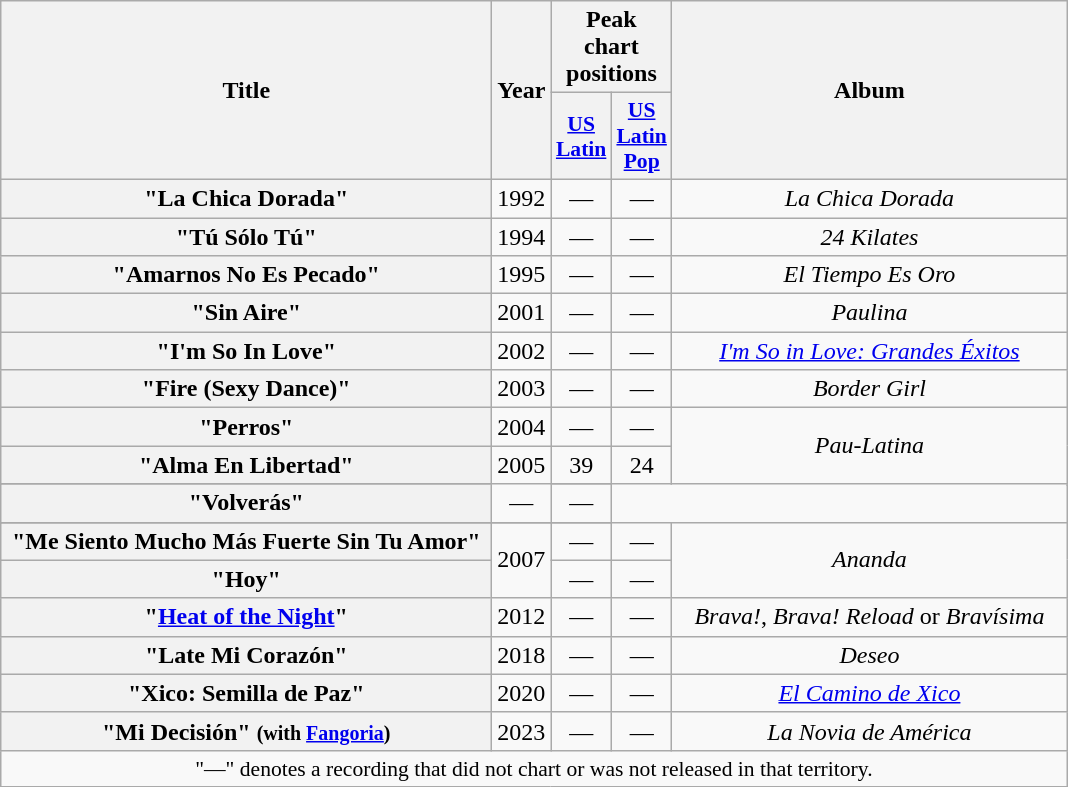<table class="wikitable plainrowheaders" style="text-align:center;">
<tr>
<th scope="col" rowspan="2" style="width:20em;">Title</th>
<th scope="col" rowspan="2">Year</th>
<th scope="col" colspan="2">Peak chart positions</th>
<th scope="col" rowspan="2" style="width:16em;">Album</th>
</tr>
<tr>
<th scope="col" style="width:2.2em;font-size:90%;"><a href='#'>US Latin</a><br></th>
<th scope="col" style="width:2.2em;font-size:90%;"><a href='#'>US Latin Pop</a><br></th>
</tr>
<tr>
<th scope="row">"La Chica Dorada"</th>
<td>1992</td>
<td>—</td>
<td>—</td>
<td><em>La Chica Dorada</em></td>
</tr>
<tr>
<th scope="row">"Tú Sólo Tú"</th>
<td>1994</td>
<td>—</td>
<td>—</td>
<td><em>24 Kilates</em></td>
</tr>
<tr>
<th scope="row">"Amarnos No Es Pecado"</th>
<td>1995</td>
<td>—</td>
<td>—</td>
<td><em>El Tiempo Es Oro</em></td>
</tr>
<tr>
<th scope="row">"Sin Aire"</th>
<td>2001</td>
<td>—</td>
<td>—</td>
<td><em>Paulina</em></td>
</tr>
<tr>
<th scope="row">"I'm So In Love"</th>
<td>2002</td>
<td>—</td>
<td>—</td>
<td><em><a href='#'>I'm So in Love: Grandes Éxitos</a></em></td>
</tr>
<tr>
<th scope="row">"Fire (Sexy Dance)"</th>
<td>2003</td>
<td>—</td>
<td>—</td>
<td><em>Border Girl</em></td>
</tr>
<tr>
<th scope="row">"Perros"</th>
<td>2004</td>
<td>—</td>
<td>—</td>
<td rowspan="3"><em>Pau-Latina</em></td>
</tr>
<tr>
<th scope="row">"Alma En Libertad"</th>
<td rowspan="2">2005</td>
<td>39</td>
<td>24</td>
</tr>
<tr>
</tr>
<tr>
<th scope="row">"Volverás"</th>
<td>—</td>
<td>—</td>
</tr>
<tr>
</tr>
<tr>
<th scope="row">"Me Siento Mucho Más Fuerte Sin Tu Amor"</th>
<td rowspan="2">2007</td>
<td>—</td>
<td>—</td>
<td rowspan="2"><em>Ananda</em></td>
</tr>
<tr>
<th scope="row">"Hoy"</th>
<td>—</td>
<td>—</td>
</tr>
<tr>
<th scope="row">"<a href='#'>Heat of the Night</a>"</th>
<td>2012</td>
<td>—</td>
<td>—</td>
<td><em>Brava!</em>, <em>Brava! Reload</em> or <em>Bravísima</em></td>
</tr>
<tr>
<th scope="row">"Late Mi Corazón"</th>
<td>2018</td>
<td>—</td>
<td>—</td>
<td><em>Deseo</em></td>
</tr>
<tr>
<th scope="row">"Xico: Semilla de Paz"</th>
<td>2020</td>
<td>—</td>
<td>—</td>
<td><em><a href='#'>El Camino de Xico</a></em></td>
</tr>
<tr>
<th scope="row">"Mi Decisión" <small>(with <a href='#'>Fangoria</a>)</small></th>
<td>2023</td>
<td>—</td>
<td>—</td>
<td><em>La Novia de América</em></td>
</tr>
<tr>
<td colspan="20" style="font-size:90%">"—" denotes a recording that did not chart or was not released in that territory.</td>
</tr>
</table>
